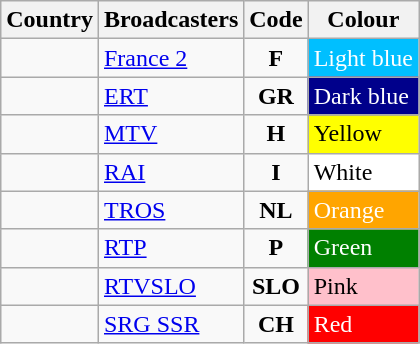<table class="wikitable sortable">
<tr>
<th>Country</th>
<th>Broadcasters</th>
<th>Code</th>
<th>Colour</th>
</tr>
<tr>
<td></td>
<td><a href='#'>France 2</a></td>
<td align="center"><strong>F</strong></td>
<td style="background:deepskyblue; color: white">Light blue</td>
</tr>
<tr>
<td></td>
<td><a href='#'>ERT</a></td>
<td align="center"><strong>GR</strong></td>
<td style="background:darkblue; color: white">Dark blue</td>
</tr>
<tr>
<td></td>
<td><a href='#'>MTV</a></td>
<td align="center"><strong>H</strong></td>
<td style="background:yellow; color:black ">Yellow</td>
</tr>
<tr>
<td></td>
<td><a href='#'>RAI</a></td>
<td align="center"><strong>I</strong></td>
<td style="background:white; color:black ">White</td>
</tr>
<tr>
<td></td>
<td><a href='#'>TROS</a></td>
<td align="center"><strong>NL</strong></td>
<td style="background:orange; color: white">Orange</td>
</tr>
<tr>
<td></td>
<td><a href='#'>RTP</a></td>
<td align="center"><strong>P</strong></td>
<td style="background:green; color:white ">Green</td>
</tr>
<tr>
<td></td>
<td><a href='#'>RTVSLO</a></td>
<td align="center"><strong>SLO</strong></td>
<td style="background:pink">Pink</td>
</tr>
<tr>
<td></td>
<td><a href='#'>SRG SSR</a></td>
<td align="center"><strong>CH</strong></td>
<td style="background:red; color:white ">Red</td>
</tr>
</table>
